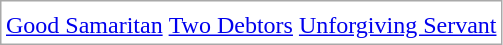<table style="text-align:center; border:1px solid darkgray;">
<tr border=0>
<td></td>
<td></td>
<td style="padding-left:1em;"></td>
</tr>
<tr>
<td><a href='#'>Good Samaritan</a></td>
<td><a href='#'>Two Debtors</a></td>
<td><a href='#'>Unforgiving Servant</a></td>
</tr>
</table>
